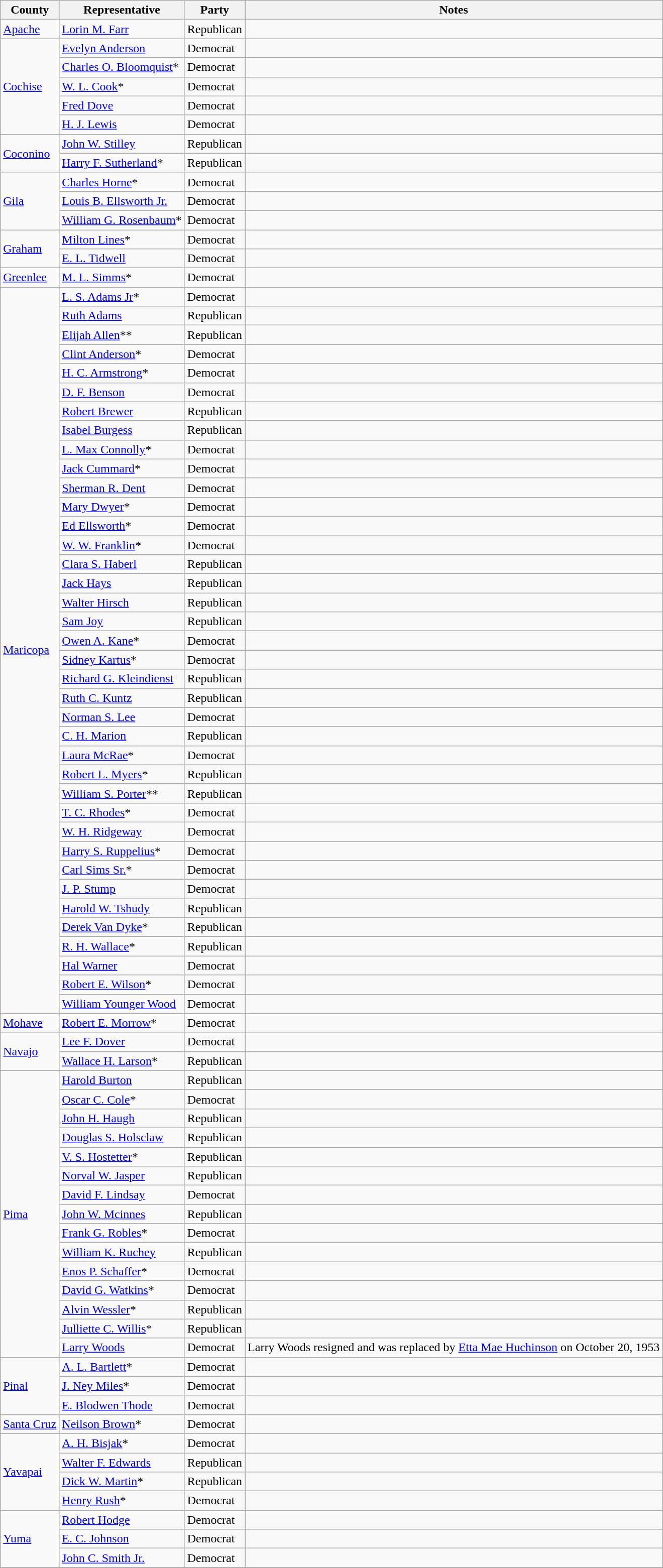<table class="wikitable">
<tr>
<th>County</th>
<th>Representative</th>
<th>Party</th>
<th>Notes</th>
</tr>
<tr>
<td><a href='#'>Apache</a></td>
<td><a href='#'>Lorin M. Farr</a></td>
<td>Republican</td>
<td></td>
</tr>
<tr>
<td rowspan="5"><a href='#'>Cochise</a></td>
<td><a href='#'>Evelyn Anderson</a></td>
<td>Democrat</td>
<td></td>
</tr>
<tr>
<td><a href='#'>Charles O. Bloomquist</a>*</td>
<td>Democrat</td>
<td></td>
</tr>
<tr>
<td><a href='#'>W. L. Cook</a>*</td>
<td>Democrat</td>
<td></td>
</tr>
<tr>
<td><a href='#'>Fred Dove</a></td>
<td>Democrat</td>
<td></td>
</tr>
<tr>
<td><a href='#'>H. J. Lewis</a></td>
<td>Democrat</td>
<td></td>
</tr>
<tr>
<td rowspan="2"><a href='#'>Coconino</a></td>
<td><a href='#'>John W. Stilley</a></td>
<td>Republican</td>
<td></td>
</tr>
<tr>
<td><a href='#'>Harry F. Sutherland</a>*</td>
<td>Republican</td>
<td></td>
</tr>
<tr>
<td rowspan="3"><a href='#'>Gila</a></td>
<td><a href='#'>Charles Horne</a>*</td>
<td>Democrat</td>
<td></td>
</tr>
<tr>
<td><a href='#'>Louis B. Ellsworth Jr.</a></td>
<td>Democrat</td>
<td></td>
</tr>
<tr>
<td><a href='#'>William G. Rosenbaum</a>*</td>
<td>Democrat</td>
<td></td>
</tr>
<tr>
<td rowspan="2"><a href='#'>Graham</a></td>
<td><a href='#'>Milton Lines</a>*</td>
<td>Democrat</td>
<td></td>
</tr>
<tr>
<td><a href='#'>E. L. Tidwell</a></td>
<td>Democrat</td>
<td></td>
</tr>
<tr>
<td><a href='#'>Greenlee</a></td>
<td><a href='#'>M. L. Simms</a>*</td>
<td>Democrat</td>
<td></td>
</tr>
<tr>
<td rowspan="38"><a href='#'>Maricopa</a></td>
<td><a href='#'>L. S. Adams Jr</a>*</td>
<td>Democrat</td>
<td></td>
</tr>
<tr>
<td><a href='#'>Ruth Adams</a></td>
<td>Republican</td>
<td></td>
</tr>
<tr>
<td><a href='#'>Elijah Allen</a>**</td>
<td>Republican</td>
<td></td>
</tr>
<tr>
<td><a href='#'>Clint Anderson</a>*</td>
<td>Democrat</td>
<td></td>
</tr>
<tr>
<td><a href='#'>H. C. Armstrong</a>*</td>
<td>Democrat</td>
<td></td>
</tr>
<tr>
<td><a href='#'>D. F. Benson</a></td>
<td>Democrat</td>
<td></td>
</tr>
<tr>
<td><a href='#'>Robert Brewer</a></td>
<td>Republican</td>
<td></td>
</tr>
<tr>
<td><a href='#'>Isabel Burgess</a></td>
<td>Republican</td>
<td></td>
</tr>
<tr>
<td><a href='#'>L. Max Connolly</a>*</td>
<td>Democrat</td>
<td></td>
</tr>
<tr>
<td><a href='#'>Jack Cummard</a>*</td>
<td>Democrat</td>
<td></td>
</tr>
<tr>
<td><a href='#'>Sherman R. Dent</a></td>
<td>Democrat</td>
<td></td>
</tr>
<tr>
<td><a href='#'>Mary Dwyer</a>*</td>
<td>Democrat</td>
<td></td>
</tr>
<tr>
<td><a href='#'>Ed Ellsworth</a>*</td>
<td>Democrat</td>
<td></td>
</tr>
<tr>
<td><a href='#'>W. W. Franklin</a>*</td>
<td>Democrat</td>
<td></td>
</tr>
<tr>
<td><a href='#'>Clara S. Haberl</a></td>
<td>Republican</td>
<td></td>
</tr>
<tr>
<td><a href='#'>Jack Hays</a></td>
<td>Republican</td>
<td></td>
</tr>
<tr>
<td><a href='#'>Walter Hirsch</a></td>
<td>Republican</td>
<td></td>
</tr>
<tr>
<td><a href='#'>Sam Joy</a></td>
<td>Republican</td>
<td></td>
</tr>
<tr>
<td><a href='#'>Owen A. Kane</a>*</td>
<td>Democrat</td>
<td></td>
</tr>
<tr>
<td><a href='#'>Sidney Kartus</a>*</td>
<td>Democrat</td>
<td></td>
</tr>
<tr>
<td><a href='#'>Richard G. Kleindienst</a></td>
<td>Republican</td>
<td></td>
</tr>
<tr>
<td><a href='#'>Ruth C. Kuntz</a></td>
<td>Republican</td>
<td></td>
</tr>
<tr>
<td><a href='#'>Norman S. Lee</a></td>
<td>Democrat</td>
<td></td>
</tr>
<tr>
<td><a href='#'>C. H. Marion</a></td>
<td>Republican</td>
<td></td>
</tr>
<tr>
<td><a href='#'>Laura McRae</a>*</td>
<td>Democrat</td>
<td></td>
</tr>
<tr>
<td><a href='#'>Robert L. Myers</a>*</td>
<td>Republican</td>
<td></td>
</tr>
<tr>
<td><a href='#'>William S. Porter</a>**</td>
<td>Republican</td>
<td></td>
</tr>
<tr>
<td><a href='#'>T. C. Rhodes</a>*</td>
<td>Democrat</td>
<td></td>
</tr>
<tr>
<td><a href='#'>W. H. Ridgeway</a></td>
<td>Democrat</td>
<td></td>
</tr>
<tr>
<td><a href='#'>Harry S. Ruppelius</a>*</td>
<td>Democrat</td>
<td></td>
</tr>
<tr>
<td><a href='#'>Carl Sims Sr.</a>*</td>
<td>Democrat</td>
<td></td>
</tr>
<tr>
<td><a href='#'>J. P. Stump</a></td>
<td>Democrat</td>
<td></td>
</tr>
<tr>
<td><a href='#'>Harold W. Tshudy</a></td>
<td>Republican</td>
<td></td>
</tr>
<tr>
<td><a href='#'>Derek Van Dyke</a>*</td>
<td>Republican</td>
<td></td>
</tr>
<tr>
<td><a href='#'>R. H. Wallace</a>*</td>
<td>Republican</td>
<td></td>
</tr>
<tr>
<td><a href='#'>Hal Warner</a></td>
<td>Democrat</td>
<td></td>
</tr>
<tr>
<td><a href='#'>Robert E. Wilson</a>*</td>
<td>Democrat</td>
<td></td>
</tr>
<tr>
<td><a href='#'>William Younger Wood</a></td>
<td>Democrat</td>
<td></td>
</tr>
<tr>
<td><a href='#'>Mohave</a></td>
<td><a href='#'>Robert E. Morrow</a>*</td>
<td>Democrat</td>
<td></td>
</tr>
<tr>
<td rowspan="2"><a href='#'>Navajo</a></td>
<td><a href='#'>Lee F. Dover</a></td>
<td>Democrat</td>
<td></td>
</tr>
<tr>
<td><a href='#'>Wallace H. Larson</a>*</td>
<td>Republican</td>
<td></td>
</tr>
<tr>
<td rowspan="15"><a href='#'>Pima</a></td>
<td><a href='#'>Harold Burton</a></td>
<td>Republican</td>
<td></td>
</tr>
<tr>
<td><a href='#'>Oscar C. Cole</a>*</td>
<td>Democrat</td>
<td></td>
</tr>
<tr>
<td><a href='#'>John H. Haugh</a></td>
<td>Republican</td>
<td></td>
</tr>
<tr>
<td><a href='#'>Douglas S. Holsclaw</a></td>
<td>Republican</td>
<td></td>
</tr>
<tr>
<td><a href='#'>V. S. Hostetter</a>*</td>
<td>Republican</td>
<td></td>
</tr>
<tr>
<td><a href='#'>Norval W. Jasper</a></td>
<td>Republican</td>
<td></td>
</tr>
<tr>
<td><a href='#'>David F. Lindsay</a></td>
<td>Democrat</td>
<td></td>
</tr>
<tr>
<td><a href='#'>John W. Mcinnes</a></td>
<td>Republican</td>
<td></td>
</tr>
<tr>
<td><a href='#'>Frank G. Robles</a>*</td>
<td>Democrat</td>
<td></td>
</tr>
<tr>
<td><a href='#'>William K. Ruchey</a></td>
<td>Republican</td>
<td></td>
</tr>
<tr>
<td><a href='#'>Enos P. Schaffer</a>*</td>
<td>Democrat</td>
<td></td>
</tr>
<tr>
<td><a href='#'>David G. Watkins</a>*</td>
<td>Democrat</td>
<td></td>
</tr>
<tr>
<td><a href='#'>Alvin Wessler</a>*</td>
<td>Republican</td>
<td></td>
</tr>
<tr>
<td><a href='#'>Julliette C. Willis</a>*</td>
<td>Republican</td>
<td></td>
</tr>
<tr>
<td><a href='#'>Larry Woods</a></td>
<td>Democrat</td>
<td>Larry Woods resigned and was replaced by <a href='#'>Etta Mae Huchinson</a> on October 20, 1953</td>
</tr>
<tr>
<td rowspan="3"><a href='#'>Pinal</a></td>
<td><a href='#'>A. L. Bartlett</a>*</td>
<td>Democrat</td>
<td></td>
</tr>
<tr>
<td><a href='#'>J. Ney Miles</a>*</td>
<td>Democrat</td>
<td></td>
</tr>
<tr>
<td><a href='#'>E. Blodwen Thode</a></td>
<td>Democrat</td>
<td></td>
</tr>
<tr>
<td><a href='#'>Santa Cruz</a></td>
<td><a href='#'>Neilson Brown</a>*</td>
<td>Democrat</td>
<td></td>
</tr>
<tr>
<td rowspan="4"><a href='#'>Yavapai</a></td>
<td><a href='#'>A. H. Bisjak</a>*</td>
<td>Democrat</td>
<td></td>
</tr>
<tr>
<td><a href='#'>Walter F. Edwards</a></td>
<td>Republican</td>
<td></td>
</tr>
<tr>
<td><a href='#'>Dick W. Martin</a>*</td>
<td>Republican</td>
<td></td>
</tr>
<tr>
<td><a href='#'>Henry Rush</a>*</td>
<td>Democrat</td>
<td></td>
</tr>
<tr>
<td rowspan="3"><a href='#'>Yuma</a></td>
<td><a href='#'>Robert Hodge</a></td>
<td>Democrat</td>
<td></td>
</tr>
<tr>
<td><a href='#'>E. C. Johnson</a></td>
<td>Democrat</td>
<td></td>
</tr>
<tr>
<td><a href='#'>John C. Smith Jr.</a></td>
<td>Democrat</td>
<td></td>
</tr>
<tr>
</tr>
</table>
